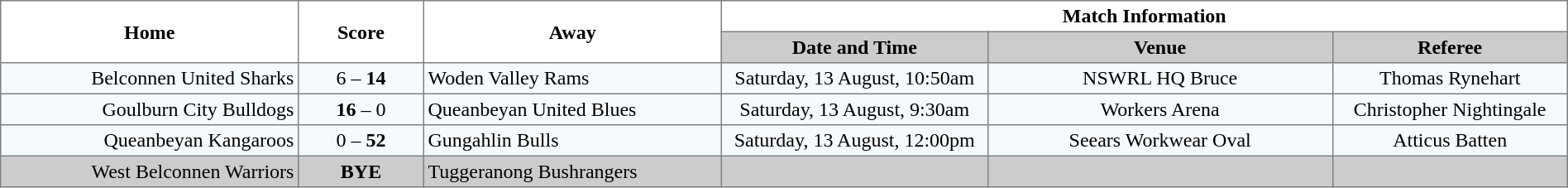<table width="100%" cellspacing="0" cellpadding="3" border="1" style="border-collapse:collapse;  text-align:center;">
<tr>
<th rowspan="2" width="19%">Home</th>
<th rowspan="2" width="8%">Score</th>
<th rowspan="2" width="19%">Away</th>
<th colspan="3">Match Information</th>
</tr>
<tr bgcolor="#CCCCCC">
<th width="17%">Date and Time</th>
<th width="22%">Venue</th>
<th width="50%">Referee</th>
</tr>
<tr style="text-align:center; background:#f5faff;">
<td align="right">Belconnen United Sharks </td>
<td>6 – <strong>14</strong></td>
<td align="left"> Woden Valley Rams</td>
<td>Saturday, 13 August, 10:50am</td>
<td>NSWRL HQ Bruce</td>
<td>Thomas Rynehart</td>
</tr>
<tr style="text-align:center; background:#f5faff;">
<td align="right">Goulburn City Bulldogs </td>
<td><strong>16</strong> – 0</td>
<td align="left"> Queanbeyan United Blues</td>
<td>Saturday, 13 August, 9:30am</td>
<td>Workers Arena</td>
<td>Christopher Nightingale</td>
</tr>
<tr style="text-align:center; background:#f5faff;">
<td align="right">Queanbeyan Kangaroos </td>
<td>0 – <strong>52</strong></td>
<td align="left"> Gungahlin Bulls</td>
<td>Saturday, 13 August, 12:00pm</td>
<td>Seears Workwear Oval</td>
<td>Atticus Batten</td>
</tr>
<tr style="text-align:center; background:#CCCCCC;">
<td align="right">West Belconnen Warriors </td>
<td><strong>BYE</strong></td>
<td align="left"> Tuggeranong Bushrangers</td>
<td></td>
<td></td>
<td></td>
</tr>
</table>
